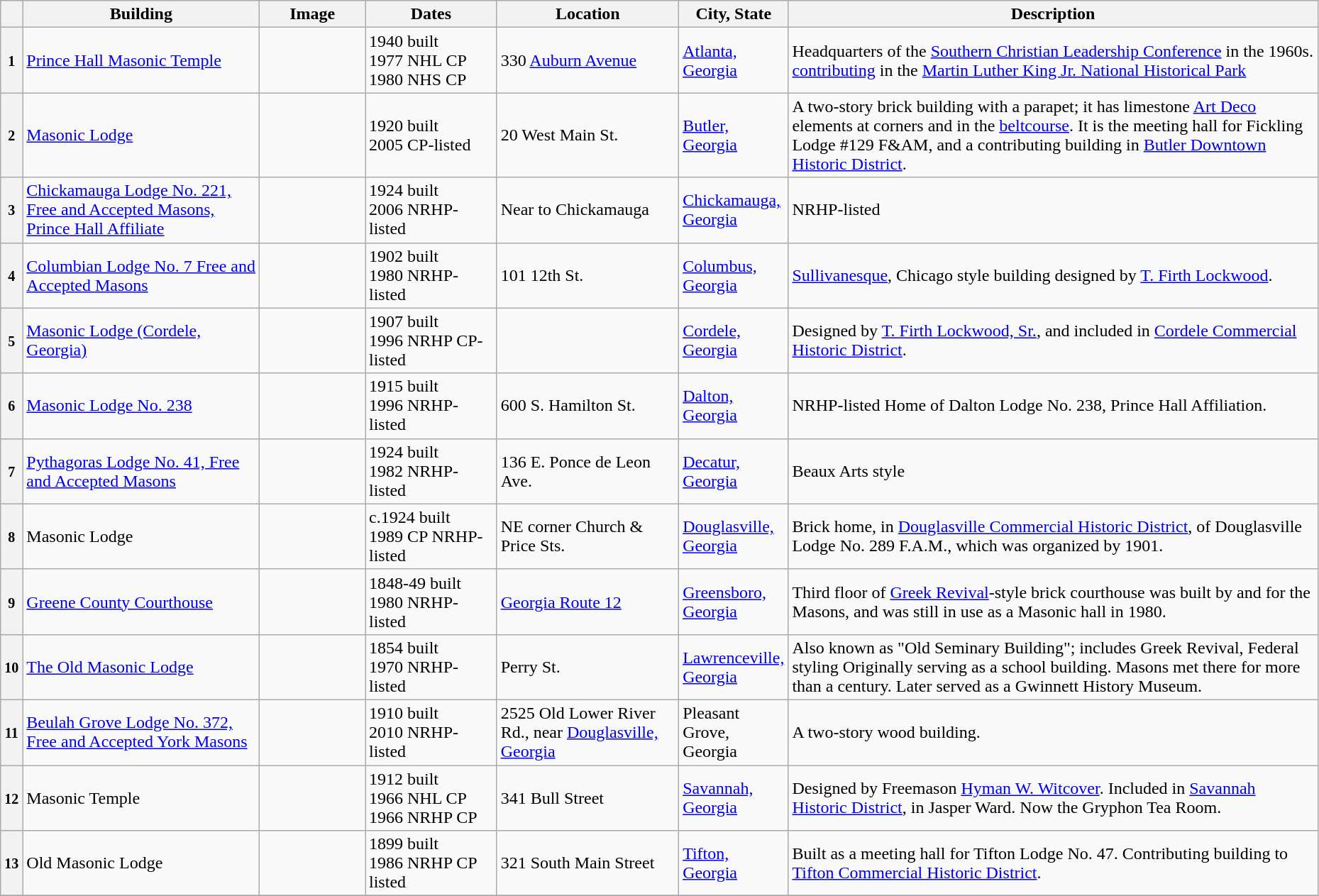<table class="wikitable sortable" style="width:98%">
<tr>
<th></th>
<th width = 18%><strong>Building</strong></th>
<th width = 8% class="unsortable"><strong>Image</strong></th>
<th width = 10%><strong>Dates</strong></th>
<th><strong>Location</strong></th>
<th width = 8%><strong>City, State</strong></th>
<th class="unsortable"><strong>Description</strong></th>
</tr>
<tr ->
<th><small>1</small></th>
<td><a href='#'>Prince Hall Masonic Temple</a></td>
<td></td>
<td>1940 built<br>1977 NHL CP<br>1980 NHS CP</td>
<td>330 <a href='#'>Auburn Avenue</a><br></td>
<td><a href='#'>Atlanta, Georgia</a></td>
<td>Headquarters of the <a href='#'>Southern Christian Leadership Conference</a> in the 1960s.  <a href='#'>contributing</a> in the <a href='#'>Martin Luther King Jr. National Historical Park</a></td>
</tr>
<tr>
<th><small>2</small></th>
<td><a href='#'>Masonic Lodge</a></td>
<td></td>
<td>1920 built<br>2005 CP-listed</td>
<td>20 West Main St.</td>
<td><a href='#'>Butler, Georgia</a></td>
<td>A two-story brick building with a parapet;  it has limestone <a href='#'>Art Deco</a> elements at corners and in the <a href='#'>beltcourse</a>.  It is the meeting hall for Fickling Lodge #129 F&AM, and a contributing building in <a href='#'>Butler Downtown Historic District</a>.</td>
</tr>
<tr>
<th><small>3</small></th>
<td><a href='#'>Chickamauga Lodge No. 221, Free and Accepted Masons, Prince Hall Affiliate</a></td>
<td></td>
<td>1924 built<br>2006 NRHP-listed</td>
<td>Near to Chickamauga<br><small></small></td>
<td><a href='#'>Chickamauga, Georgia</a></td>
<td>NRHP-listed</td>
</tr>
<tr ->
<th><small>4</small></th>
<td><a href='#'>Columbian Lodge No. 7 Free and Accepted Masons</a></td>
<td></td>
<td>1902 built<br>1980 NRHP-listed</td>
<td>101 12th St.<br><small></small></td>
<td><a href='#'>Columbus, Georgia</a></td>
<td><a href='#'>Sullivanesque</a>, Chicago style building designed by <a href='#'>T. Firth Lockwood</a>.</td>
</tr>
<tr ->
<th><small>5</small></th>
<td><a href='#'>Masonic Lodge (Cordele, Georgia)</a></td>
<td></td>
<td>1907 built<br>1996 NRHP CP-listed</td>
<td><small></small></td>
<td><a href='#'>Cordele, Georgia</a></td>
<td>Designed by <a href='#'>T. Firth Lockwood, Sr.</a>, and included in <a href='#'>Cordele Commercial Historic District</a>.</td>
</tr>
<tr ->
<th><small>6</small></th>
<td><a href='#'>Masonic Lodge No. 238</a></td>
<td></td>
<td>1915 built<br>1996 NRHP-listed</td>
<td>600 S. Hamilton St.<br><small></small></td>
<td><a href='#'>Dalton, Georgia</a></td>
<td>NRHP-listed Home of Dalton Lodge No. 238, Prince Hall Affiliation.</td>
</tr>
<tr ->
<th><small>7</small></th>
<td><a href='#'>Pythagoras Lodge No. 41, Free and Accepted Masons</a></td>
<td></td>
<td>1924 built<br>1982 NRHP-listed</td>
<td>136 E. Ponce de Leon Ave.<br><small></small></td>
<td><a href='#'>Decatur, Georgia</a></td>
<td>Beaux Arts style</td>
</tr>
<tr ->
<th><small>8</small></th>
<td>Masonic Lodge</td>
<td></td>
<td>c.1924 built<br>1989 CP NRHP-listed</td>
<td>NE corner Church & Price Sts.<br><small></small></td>
<td><a href='#'>Douglasville, Georgia</a></td>
<td>Brick home, in <a href='#'>Douglasville Commercial Historic District</a>, of Douglasville Lodge No. 289 F.A.M., which was organized by 1901.</td>
</tr>
<tr ->
<th><small>9</small></th>
<td><a href='#'>Greene County Courthouse</a></td>
<td></td>
<td>1848-49 built<br>1980 NRHP-listed</td>
<td><a href='#'>Georgia Route 12</a></td>
<td><a href='#'>Greensboro, Georgia</a></td>
<td>Third floor of <a href='#'>Greek Revival</a>-style brick courthouse was built by and for the Masons, and was still in use as a Masonic hall in 1980.</td>
</tr>
<tr ->
<th><small>10</small></th>
<td><a href='#'>The Old Masonic Lodge</a></td>
<td></td>
<td>1854 built<br>1970 NRHP-listed</td>
<td>Perry St.<br><small></small></td>
<td><a href='#'>Lawrenceville, Georgia</a></td>
<td>Also known as "Old Seminary Building"; includes Greek Revival, Federal styling Originally serving as a school building.  Masons met there for more than a century.  Later served as a Gwinnett History Museum.</td>
</tr>
<tr ->
<th><small>11</small></th>
<td><a href='#'>Beulah Grove Lodge No. 372, Free and Accepted York Masons</a></td>
<td></td>
<td>1910 built<br>2010 NRHP-listed</td>
<td>2525 Old Lower River Rd., near <a href='#'>Douglasville, Georgia</a><br><small></small></td>
<td>Pleasant Grove, Georgia</td>
<td>A two-story wood building.</td>
</tr>
<tr ->
<th><small>12</small></th>
<td>Masonic Temple</td>
<td></td>
<td>1912 built<br>1966 NHL CP<br>1966 NRHP CP</td>
<td>341 Bull Street<br><small></small></td>
<td><a href='#'>Savannah, Georgia</a></td>
<td>Designed by Freemason <a href='#'>Hyman W. Witcover</a>. Included in <a href='#'>Savannah Historic District</a>, in Jasper Ward. Now the Gryphon Tea Room.</td>
</tr>
<tr ->
<th><small>13</small></th>
<td>Old Masonic Lodge</td>
<td></td>
<td>1899 built<br>1986 NRHP CP listed</td>
<td>321 South Main Street</td>
<td><a href='#'>Tifton, Georgia</a></td>
<td>Built as a meeting hall for Tifton Lodge No. 47.  Contributing building to <a href='#'>Tifton Commercial Historic District</a>.</td>
</tr>
<tr ->
</tr>
</table>
